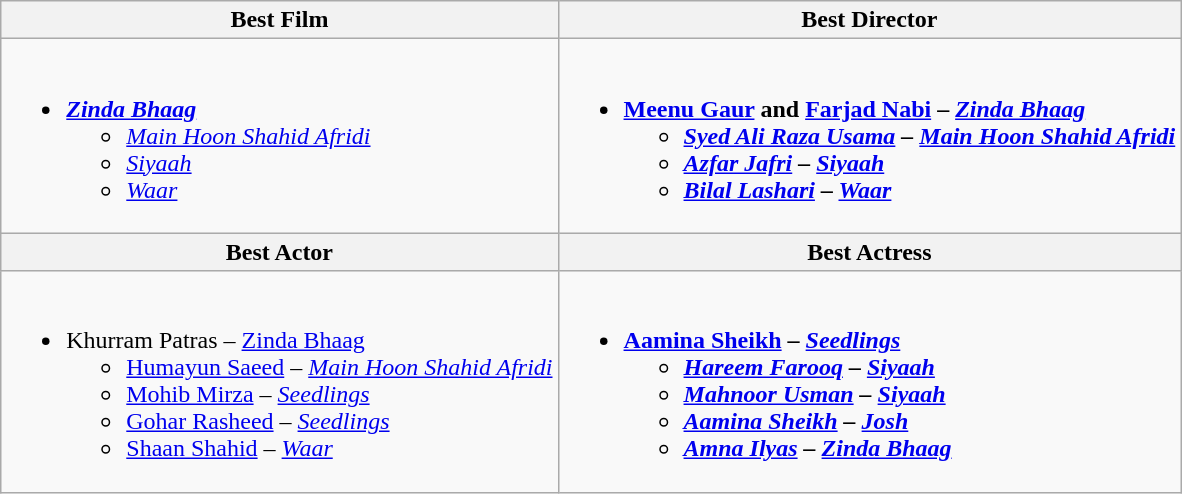<table class=wikitable style="width=100%">
<tr>
<th style="width=50%">Best Film</th>
<th style="width=50%">Best Director</th>
</tr>
<tr>
<td valign="top"><br><ul><li><strong><em><a href='#'>Zinda Bhaag</a></em></strong><ul><li><em><a href='#'>Main Hoon Shahid Afridi</a></em></li><li><em><a href='#'>Siyaah</a></em></li><li><em><a href='#'>Waar</a></em></li></ul></li></ul></td>
<td valign="top"><br><ul><li><strong><a href='#'>Meenu Gaur</a> and <a href='#'>Farjad Nabi</a> – <em><a href='#'>Zinda Bhaag</a><strong><em><ul><li><a href='#'>Syed Ali Raza Usama</a> – </em><a href='#'>Main Hoon Shahid Afridi</a><em></li><li><a href='#'>Azfar Jafri</a> – </em><a href='#'>Siyaah</a><em></li><li><a href='#'>Bilal Lashari</a> – </em><a href='#'>Waar</a><em></li></ul></li></ul></td>
</tr>
<tr>
<th style="width=50%">Best Actor</th>
<th style="width=50%">Best Actress</th>
</tr>
<tr>
<td valign="top"><br><ul><li></strong>Khurram Patras – </em><a href='#'>Zinda Bhaag</a></em></strong><ul><li><a href='#'>Humayun Saeed</a> – <em><a href='#'>Main Hoon Shahid Afridi</a></em></li><li><a href='#'>Mohib Mirza</a> – <em><a href='#'>Seedlings</a></em></li><li><a href='#'>Gohar Rasheed</a> – <em><a href='#'>Seedlings</a></em></li><li><a href='#'>Shaan Shahid</a> – <em><a href='#'>Waar</a></em></li></ul></li></ul></td>
<td valign="top"><br><ul><li><strong><a href='#'>Aamina Sheikh</a> – <em><a href='#'>Seedlings</a><strong><em><ul><li><a href='#'>Hareem Farooq</a> – </em><a href='#'>Siyaah</a><em></li><li><a href='#'>Mahnoor Usman</a> – </em><a href='#'>Siyaah</a><em></li><li><a href='#'>Aamina Sheikh</a> – </em><a href='#'>Josh</a><em></li><li><a href='#'>Amna Ilyas</a> – </em><a href='#'>Zinda Bhaag</a><em></li></ul></li></ul></td>
</tr>
</table>
